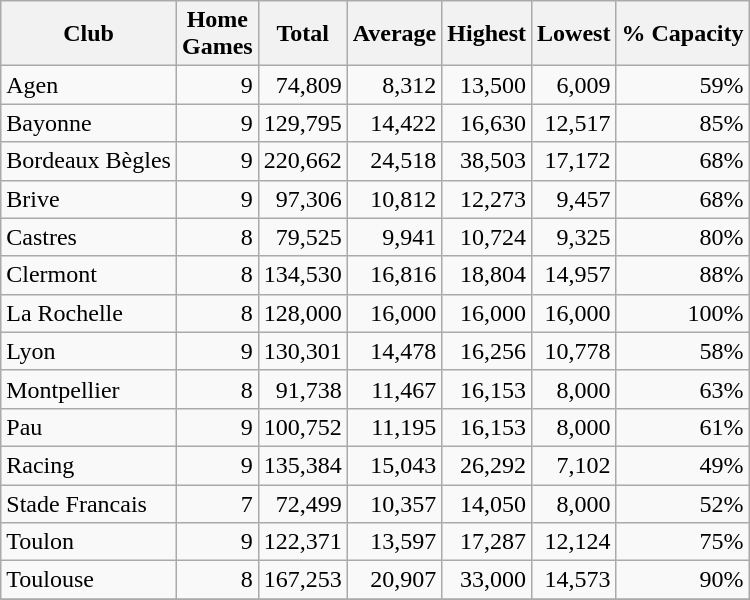<table class="wikitable sortable" style="text-align:right">
<tr>
<th>Club</th>
<th>Home<br>Games</th>
<th>Total</th>
<th>Average</th>
<th>Highest</th>
<th>Lowest</th>
<th>% Capacity</th>
</tr>
<tr>
<td style="text-align:left">Agen</td>
<td>9</td>
<td>74,809</td>
<td>8,312</td>
<td>13,500</td>
<td>6,009</td>
<td>59%</td>
</tr>
<tr>
<td style="text-align:left">Bayonne</td>
<td>9</td>
<td>129,795</td>
<td>14,422</td>
<td>16,630</td>
<td>12,517</td>
<td>85%</td>
</tr>
<tr>
<td style="text-align:left">Bordeaux Bègles</td>
<td>9</td>
<td>220,662</td>
<td>24,518</td>
<td>38,503</td>
<td>17,172</td>
<td>68%</td>
</tr>
<tr>
<td style="text-align:left">Brive</td>
<td>9</td>
<td>97,306</td>
<td>10,812</td>
<td>12,273</td>
<td>9,457</td>
<td>68%</td>
</tr>
<tr>
<td style="text-align:left">Castres</td>
<td>8</td>
<td>79,525</td>
<td>9,941</td>
<td>10,724</td>
<td>9,325</td>
<td>80%</td>
</tr>
<tr>
<td style="text-align:left">Clermont</td>
<td>8</td>
<td>134,530</td>
<td>16,816</td>
<td>18,804</td>
<td>14,957</td>
<td>88%</td>
</tr>
<tr>
<td style="text-align:left">La Rochelle</td>
<td>8</td>
<td>128,000</td>
<td>16,000</td>
<td>16,000</td>
<td>16,000</td>
<td>100%</td>
</tr>
<tr>
<td style="text-align:left">Lyon</td>
<td>9</td>
<td>130,301</td>
<td>14,478</td>
<td>16,256</td>
<td>10,778</td>
<td>58%</td>
</tr>
<tr>
<td style="text-align:left">Montpellier</td>
<td>8</td>
<td>91,738</td>
<td>11,467</td>
<td>16,153</td>
<td>8,000</td>
<td>63%</td>
</tr>
<tr>
<td style="text-align:left">Pau</td>
<td>9</td>
<td>100,752</td>
<td>11,195</td>
<td>16,153</td>
<td>8,000</td>
<td>61%</td>
</tr>
<tr>
<td style="text-align:left">Racing</td>
<td>9</td>
<td>135,384</td>
<td>15,043</td>
<td>26,292</td>
<td>7,102</td>
<td>49%</td>
</tr>
<tr>
<td style="text-align:left">Stade Francais</td>
<td>7</td>
<td>72,499</td>
<td>10,357</td>
<td>14,050</td>
<td>8,000</td>
<td>52%</td>
</tr>
<tr>
<td style="text-align:left">Toulon</td>
<td>9</td>
<td>122,371</td>
<td>13,597</td>
<td>17,287</td>
<td>12,124</td>
<td>75%</td>
</tr>
<tr>
<td style="text-align:left">Toulouse</td>
<td>8</td>
<td>167,253</td>
<td>20,907</td>
<td>33,000</td>
<td>14,573</td>
<td>90%</td>
</tr>
<tr>
</tr>
</table>
